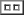<table border="1">
<tr>
<td></td>
<td></td>
</tr>
</table>
